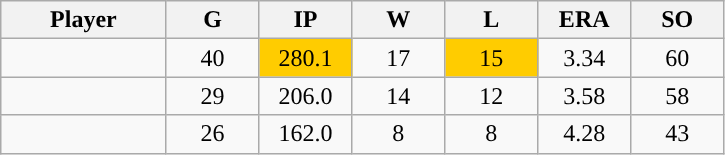<table class="wikitable sortable">
<tr>
<th bgcolor="#DDDDFF" width="16%">Player</th>
<th bgcolor="#DDDDFF" width="9%">G</th>
<th bgcolor="#DDDDFF" width="9%">IP</th>
<th bgcolor="#DDDDFF" width="9%">W</th>
<th bgcolor="#DDDDFF" width="9%">L</th>
<th bgcolor="#DDDDFF" width="9%">ERA</th>
<th bgcolor="#DDDDFF" width="9%">SO</th>
</tr>
<tr align="center">
<td></td>
<td>40</td>
<td style="background:#fc0;">280.1</td>
<td>17</td>
<td style="background:#fc0;">15</td>
<td>3.34</td>
<td>60</td>
</tr>
<tr align="center">
<td></td>
<td>29</td>
<td>206.0</td>
<td>14</td>
<td>12</td>
<td>3.58</td>
<td>58</td>
</tr>
<tr align="center">
<td></td>
<td>26</td>
<td>162.0</td>
<td>8</td>
<td>8</td>
<td>4.28</td>
<td>43</td>
</tr>
</table>
